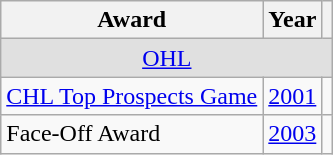<table class="wikitable">
<tr>
<th>Award</th>
<th>Year</th>
<th></th>
</tr>
<tr ALIGN="center" bgcolor="#e0e0e0">
<td colspan="3"><a href='#'>OHL</a></td>
</tr>
<tr>
<td><a href='#'>CHL Top Prospects Game</a></td>
<td><a href='#'>2001</a></td>
<td></td>
</tr>
<tr>
<td>Face-Off Award</td>
<td><a href='#'>2003</a></td>
<td></td>
</tr>
</table>
